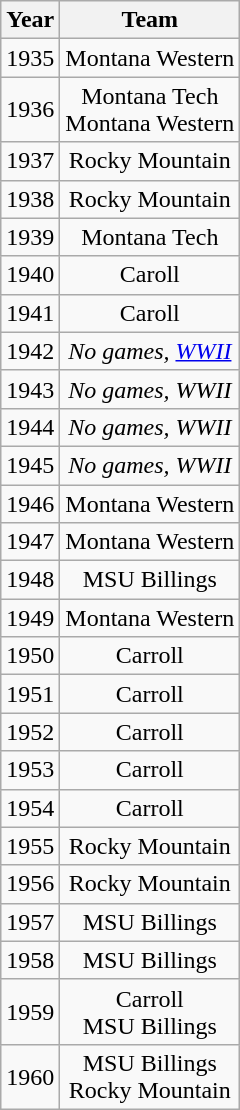<table class="wikitable" style="text-align:center">
<tr>
<th>Year</th>
<th>Team</th>
</tr>
<tr>
<td>1935</td>
<td>Montana Western</td>
</tr>
<tr>
<td>1936</td>
<td>Montana Tech<br>Montana Western</td>
</tr>
<tr>
<td>1937</td>
<td>Rocky Mountain</td>
</tr>
<tr>
<td>1938</td>
<td>Rocky Mountain</td>
</tr>
<tr>
<td>1939</td>
<td>Montana Tech</td>
</tr>
<tr>
<td>1940</td>
<td>Caroll</td>
</tr>
<tr>
<td>1941</td>
<td>Caroll</td>
</tr>
<tr>
<td>1942</td>
<td><em>No games, <a href='#'>WWII</a></em></td>
</tr>
<tr>
<td>1943</td>
<td><em>No games, WWII</em></td>
</tr>
<tr>
<td>1944</td>
<td><em>No games, WWII</em></td>
</tr>
<tr>
<td>1945</td>
<td><em>No games, WWII</em></td>
</tr>
<tr>
<td>1946</td>
<td>Montana Western</td>
</tr>
<tr>
<td>1947</td>
<td>Montana Western</td>
</tr>
<tr>
<td>1948</td>
<td>MSU Billings</td>
</tr>
<tr>
<td>1949</td>
<td>Montana Western</td>
</tr>
<tr>
<td>1950</td>
<td>Carroll</td>
</tr>
<tr>
<td>1951</td>
<td>Carroll</td>
</tr>
<tr>
<td>1952</td>
<td>Carroll</td>
</tr>
<tr>
<td>1953</td>
<td>Carroll</td>
</tr>
<tr>
<td>1954</td>
<td>Carroll</td>
</tr>
<tr>
<td>1955</td>
<td>Rocky Mountain</td>
</tr>
<tr>
<td>1956</td>
<td>Rocky Mountain</td>
</tr>
<tr>
<td>1957</td>
<td>MSU Billings</td>
</tr>
<tr>
<td>1958</td>
<td>MSU Billings</td>
</tr>
<tr>
<td>1959</td>
<td>Carroll<br>MSU Billings</td>
</tr>
<tr>
<td>1960</td>
<td>MSU Billings<br>Rocky Mountain</td>
</tr>
</table>
